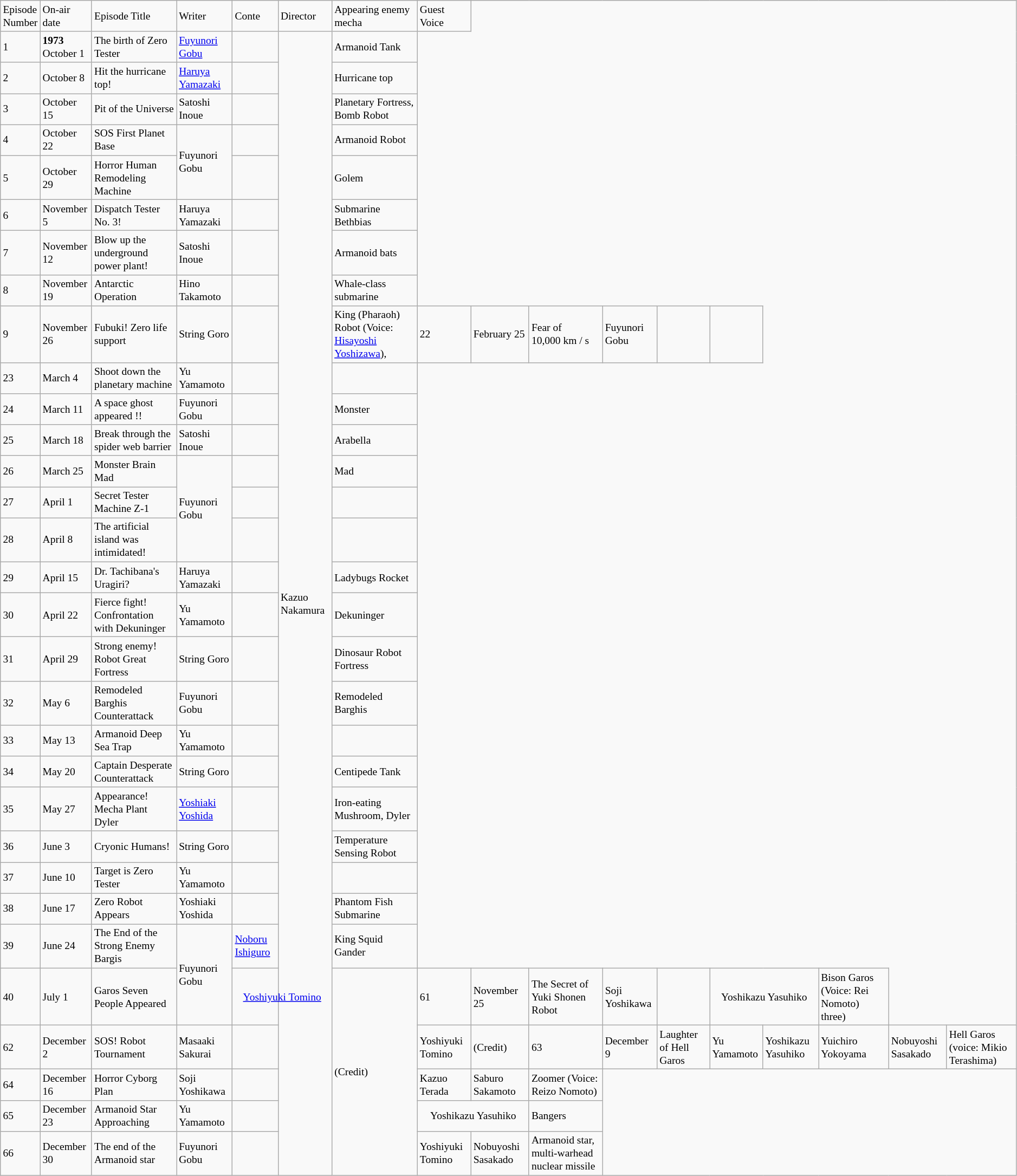<table class = "wikitable" style = "font-size: small;">
<tr>
<td>Episode<br>Number</td>
<td>On-air date</td>
<td>Episode Title</td>
<td>Writer</td>
<td>Conte</td>
<td>Director</td>
<td>Appearing enemy mecha</td>
<td>Guest Voice</td>
</tr>
<tr>
<td>1</td>
<td><strong>1973</strong> <br> October 1</td>
<td>The birth of Zero Tester</td>
<td><a href='#'>Fuyunori Gobu</a></td>
<td></td>
<td rowspan="39">Kazuo Nakamura</td>
<td>Armanoid Tank</td>
</tr>
<tr>
<td>2</td>
<td>October 8</td>
<td>Hit the hurricane top!</td>
<td><a href='#'>Haruya Yamazaki</a></td>
<td></td>
<td>Hurricane top</td>
</tr>
<tr>
<td>3</td>
<td>October 15</td>
<td>Pit of the Universe</td>
<td>Satoshi Inoue</td>
<td></td>
<td>Planetary Fortress, Bomb Robot</td>
</tr>
<tr>
<td>4</td>
<td>October 22</td>
<td>SOS First Planet Base</td>
<td rowspan = "2">Fuyunori Gobu</td>
<td></td>
<td>Armanoid Robot</td>
</tr>
<tr>
<td>5</td>
<td>October 29</td>
<td>Horror Human Remodeling Machine</td>
<td></td>
<td>Golem</td>
</tr>
<tr>
<td>6</td>
<td>November 5</td>
<td>Dispatch Tester No. 3!</td>
<td>Haruya Yamazaki</td>
<td></td>
<td>Submarine Bethbias</td>
</tr>
<tr>
<td>7</td>
<td>November 12</td>
<td>Blow up the underground power plant!</td>
<td>Satoshi Inoue</td>
<td></td>
<td>Armanoid bats</td>
</tr>
<tr>
<td>8</td>
<td>November 19</td>
<td>Antarctic Operation</td>
<td>Hino Takamoto</td>
<td></td>
<td>Whale-class submarine</td>
</tr>
<tr>
<td>9</td>
<td>November 26</td>
<td>Fubuki! Zero life support</td>
<td>String Goro</td>
<td></td>
<td>King (Pharaoh) Robot (Voice: <a href='#'>Hisayoshi Yoshizawa</a>),<br></td>
<td>22</td>
<td>February 25</td>
<td>Fear of 10,000 km / s</td>
<td>Fuyunori Gobu</td>
<td></td>
<td></td>
</tr>
<tr>
<td>23</td>
<td>March 4</td>
<td>Shoot down the planetary machine</td>
<td>Yu Yamamoto</td>
<td></td>
<td></td>
</tr>
<tr>
<td>24</td>
<td>March 11</td>
<td>A space ghost appeared !!</td>
<td>Fuyunori Gobu</td>
<td></td>
<td>Monster</td>
</tr>
<tr>
<td>25</td>
<td>March 18</td>
<td>Break through the spider web barrier</td>
<td>Satoshi Inoue</td>
<td></td>
<td>Arabella</td>
</tr>
<tr>
<td>26</td>
<td>March 25</td>
<td>Monster Brain Mad</td>
<td rowspan = "3">Fuyunori Gobu</td>
<td></td>
<td>Mad</td>
</tr>
<tr>
<td>27</td>
<td>April 1</td>
<td>Secret Tester Machine Z-1</td>
<td></td>
<td></td>
</tr>
<tr>
<td>28</td>
<td>April 8</td>
<td>The artificial island was intimidated!</td>
<td></td>
<td></td>
</tr>
<tr>
<td>29</td>
<td>April 15</td>
<td>Dr. Tachibana's Uragiri?</td>
<td>Haruya Yamazaki</td>
<td></td>
<td>Ladybugs Rocket</td>
</tr>
<tr>
<td>30</td>
<td>April 22</td>
<td>Fierce fight! Confrontation with Dekuninger</td>
<td>Yu Yamamoto</td>
<td></td>
<td>Dekuninger</td>
</tr>
<tr>
<td>31</td>
<td>April 29</td>
<td>Strong enemy! Robot Great Fortress</td>
<td>String Goro</td>
<td></td>
<td>Dinosaur Robot Fortress</td>
</tr>
<tr>
<td>32</td>
<td>May 6</td>
<td>Remodeled Barghis Counterattack</td>
<td>Fuyunori Gobu</td>
<td></td>
<td>Remodeled Barghis</td>
</tr>
<tr>
<td>33</td>
<td>May 13</td>
<td>Armanoid Deep Sea Trap</td>
<td>Yu Yamamoto</td>
<td></td>
<td></td>
</tr>
<tr>
<td>34</td>
<td>May 20</td>
<td>Captain Desperate Counterattack</td>
<td>String Goro</td>
<td></td>
<td>Centipede Tank</td>
</tr>
<tr>
<td>35</td>
<td>May 27</td>
<td>Appearance! Mecha Plant Dyler</td>
<td><a href='#'>Yoshiaki Yoshida</a></td>
<td></td>
<td>Iron-eating Mushroom, Dyler</td>
</tr>
<tr>
<td>36</td>
<td>June 3</td>
<td>Cryonic Humans!</td>
<td>String Goro</td>
<td></td>
<td>Temperature Sensing Robot</td>
</tr>
<tr>
<td>37</td>
<td>June 10</td>
<td>Target is Zero Tester</td>
<td>Yu Yamamoto</td>
<td></td>
<td></td>
</tr>
<tr>
<td>38</td>
<td>June 17</td>
<td>Zero Robot Appears</td>
<td>Yoshiaki Yoshida</td>
<td></td>
<td>Phantom Fish Submarine</td>
</tr>
<tr>
<td>39</td>
<td>June 24</td>
<td>The End of the Strong Enemy Bargis</td>
<td rowspan = "2">Fuyunori Gobu</td>
<td><a href='#'>Noboru Ishiguro</a></td>
<td>King Squid Gander</td>
</tr>
<tr>
<td>40</td>
<td>July 1</td>
<td>Garos Seven People Appeared</td>
<td colspan = "2" style = "text-align: center"><a href='#'>Yoshiyuki Tomino</a></td>
<td rowspan = "13">(Credit)<br></td>
<td>61</td>
<td>November 25</td>
<td>The Secret of Yuki Shonen Robot</td>
<td>Soji Yoshikawa</td>
<td></td>
<td colspan = "2" style = "text-align: center">Yoshikazu Yasuhiko</td>
<td>Bison Garos (Voice: Rei Nomoto)  three)</td>
</tr>
<tr>
<td>62</td>
<td>December 2</td>
<td>SOS! Robot Tournament</td>
<td>Masaaki Sakurai</td>
<td></td>
<td>Yoshiyuki Tomino</td>
<td>(Credit)<br></td>
<td>63</td>
<td>December 9</td>
<td>Laughter of Hell Garos</td>
<td>Yu Yamamoto</td>
<td>Yoshikazu Yasuhiko</td>
<td>Yuichiro Yokoyama</td>
<td>Nobuyoshi Sasakado</td>
<td>Hell Garos (voice: Mikio Terashima)</td>
</tr>
<tr>
<td>64</td>
<td>December 16</td>
<td>Horror Cyborg Plan</td>
<td>Soji Yoshikawa</td>
<td></td>
<td>Kazuo Terada</td>
<td>Saburo Sakamoto</td>
<td>Zoomer (Voice: Reizo Nomoto)</td>
</tr>
<tr>
<td>65</td>
<td>December 23</td>
<td>Armanoid Star Approaching</td>
<td>Yu Yamamoto</td>
<td></td>
<td colspan = "2" style = "text-align: center">Yoshikazu Yasuhiko</td>
<td>Bangers</td>
</tr>
<tr>
<td>66</td>
<td>December 30</td>
<td>The end of the Armanoid star</td>
<td>Fuyunori Gobu</td>
<td></td>
<td>Yoshiyuki Tomino</td>
<td>Nobuyoshi Sasakado</td>
<td>Armanoid star, multi-warhead nuclear missile</td>
</tr>
</table>
